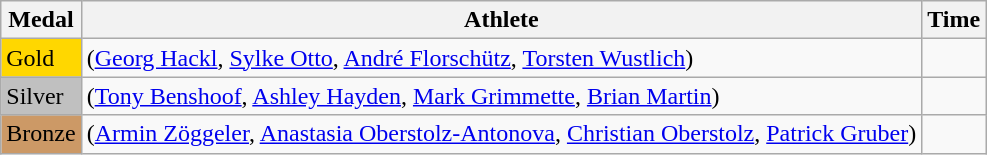<table class="wikitable">
<tr>
<th>Medal</th>
<th>Athlete</th>
<th>Time</th>
</tr>
<tr>
<td bgcolor="gold">Gold</td>
<td> (<a href='#'>Georg Hackl</a>, <a href='#'>Sylke Otto</a>, <a href='#'>André Florschütz</a>, <a href='#'>Torsten Wustlich</a>)</td>
<td></td>
</tr>
<tr>
<td bgcolor="silver">Silver</td>
<td> (<a href='#'>Tony Benshoof</a>, <a href='#'>Ashley Hayden</a>, <a href='#'>Mark Grimmette</a>, <a href='#'>Brian Martin</a>)</td>
<td></td>
</tr>
<tr>
<td bgcolor="CC9966">Bronze</td>
<td> (<a href='#'>Armin Zöggeler</a>, <a href='#'>Anastasia Oberstolz-Antonova</a>, <a href='#'>Christian Oberstolz</a>, <a href='#'>Patrick Gruber</a>)</td>
<td></td>
</tr>
</table>
